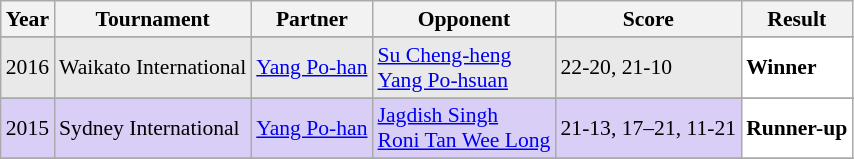<table class="sortable wikitable" style="font-size: 90%;">
<tr>
<th>Year</th>
<th>Tournament</th>
<th>Partner</th>
<th>Opponent</th>
<th>Score</th>
<th>Result</th>
</tr>
<tr>
</tr>
<tr style="background:#E9E9E9">
<td align="center">2016</td>
<td align="left">Waikato International</td>
<td align="left"> <a href='#'>Yang Po-han</a></td>
<td align="left"> <a href='#'>Su Cheng-heng</a><br> <a href='#'>Yang Po-hsuan</a></td>
<td align="left">22-20, 21-10</td>
<td style="text-align:left; background:white"> <strong>Winner</strong></td>
</tr>
<tr>
</tr>
<tr style="background:#D8CEF6">
<td align="center">2015</td>
<td align="left">Sydney International</td>
<td align="left"> <a href='#'>Yang Po-han</a></td>
<td align="left"> <a href='#'>Jagdish Singh</a><br> <a href='#'>Roni Tan Wee Long</a></td>
<td align="left">21-13, 17–21, 11-21</td>
<td style="text-align:left; background:white"> <strong>Runner-up</strong></td>
</tr>
<tr>
</tr>
</table>
